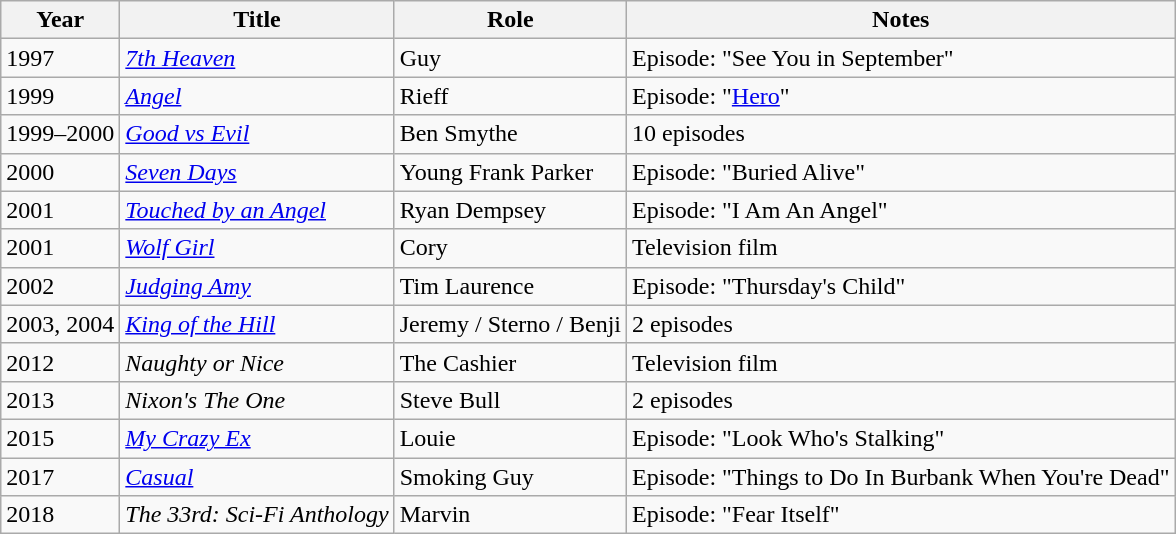<table class="wikitable">
<tr>
<th>Year</th>
<th>Title</th>
<th>Role</th>
<th>Notes</th>
</tr>
<tr>
<td>1997</td>
<td><a href='#'><em>7th Heaven</em></a></td>
<td>Guy</td>
<td>Episode: "See You in September"</td>
</tr>
<tr>
<td>1999</td>
<td><a href='#'><em>Angel</em></a></td>
<td>Rieff</td>
<td>Episode: "<a href='#'>Hero</a>"</td>
</tr>
<tr>
<td>1999–2000</td>
<td><a href='#'><em>Good vs Evil</em></a></td>
<td>Ben Smythe</td>
<td>10 episodes</td>
</tr>
<tr>
<td>2000</td>
<td><a href='#'><em>Seven Days</em></a></td>
<td>Young Frank Parker</td>
<td>Episode: "Buried Alive"</td>
</tr>
<tr>
<td>2001</td>
<td><em><a href='#'>Touched by an Angel</a></em></td>
<td>Ryan Dempsey</td>
<td>Episode: "I Am An Angel"</td>
</tr>
<tr>
<td>2001</td>
<td><a href='#'><em>Wolf Girl</em></a></td>
<td>Cory</td>
<td>Television film</td>
</tr>
<tr>
<td>2002</td>
<td><em><a href='#'>Judging Amy</a></em></td>
<td>Tim Laurence</td>
<td>Episode: "Thursday's Child"</td>
</tr>
<tr>
<td>2003, 2004</td>
<td><em><a href='#'>King of the Hill</a></em></td>
<td>Jeremy / Sterno / Benji</td>
<td>2 episodes</td>
</tr>
<tr>
<td>2012</td>
<td><em>Naughty or Nice</em></td>
<td>The Cashier</td>
<td>Television film</td>
</tr>
<tr>
<td>2013</td>
<td><em>Nixon's The One</em></td>
<td>Steve Bull</td>
<td>2 episodes</td>
</tr>
<tr>
<td>2015</td>
<td><em><a href='#'>My Crazy Ex</a></em></td>
<td>Louie</td>
<td>Episode: "Look Who's Stalking"</td>
</tr>
<tr>
<td>2017</td>
<td><a href='#'><em>Casual</em></a></td>
<td>Smoking Guy</td>
<td>Episode: "Things to Do In Burbank When You're Dead"</td>
</tr>
<tr>
<td>2018</td>
<td><em>The 33rd: Sci-Fi Anthology</em></td>
<td>Marvin</td>
<td>Episode: "Fear Itself"</td>
</tr>
</table>
